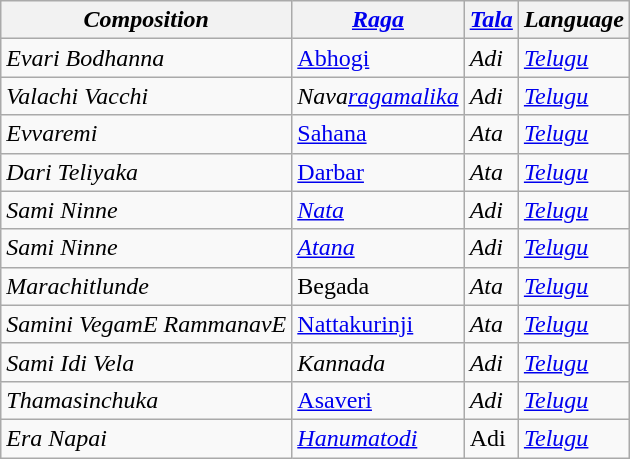<table class="wikitable">
<tr>
<th><em>Composition</em></th>
<th><em><a href='#'>Raga</a></em></th>
<th><em><a href='#'>Tala</a></em></th>
<th><em>Language</em></th>
</tr>
<tr>
<td><em>Evari Bodhanna</em></td>
<td><a href='#'>Abhogi</a></td>
<td><em>Adi</em></td>
<td><em><a href='#'>Telugu</a></em></td>
</tr>
<tr>
<td><em>Valachi Vacchi</em></td>
<td><em>Nava<a href='#'>ragamalika</a> </em></td>
<td><em>Adi</em></td>
<td><em><a href='#'>Telugu</a></em></td>
</tr>
<tr>
<td><em>Evvaremi</em></td>
<td><a href='#'>Sahana</a></td>
<td><em>Ata</em></td>
<td><em><a href='#'>Telugu</a></em></td>
</tr>
<tr>
<td><em>Dari Teliyaka</em></td>
<td><a href='#'>Darbar</a></td>
<td><em>Ata</em></td>
<td><em><a href='#'>Telugu</a></em></td>
</tr>
<tr>
<td><em>Sami Ninne</em></td>
<td><em><a href='#'>Nata</a></em></td>
<td><em>Adi</em></td>
<td><em><a href='#'>Telugu</a></em></td>
</tr>
<tr>
<td><em>Sami Ninne</em></td>
<td><em><a href='#'>Atana</a></em></td>
<td><em>Adi</em></td>
<td><em><a href='#'>Telugu</a></em></td>
</tr>
<tr>
<td><em>Marachitlunde</em></td>
<td>Begada</td>
<td><em>Ata</em></td>
<td><em><a href='#'>Telugu</a></em></td>
</tr>
<tr>
<td><em>Samini VegamE RammanavE </em></td>
<td><a href='#'>Nattakurinji</a></td>
<td><em>Ata</em></td>
<td><em><a href='#'>Telugu</a></em></td>
</tr>
<tr>
<td><em>Sami Idi Vela</em></td>
<td><em>Kannada</em></td>
<td><em>Adi</em></td>
<td><em><a href='#'>Telugu</a></em></td>
</tr>
<tr>
<td><em>Thamasinchuka</em></td>
<td><a href='#'>Asaveri</a></td>
<td><em>Adi</em></td>
<td><em><a href='#'>Telugu</a></em></td>
</tr>
<tr>
<td><em>Era Napai</em></td>
<td><em><a href='#'>Hanumatodi</a></em></td>
<td>Adi</td>
<td><em><a href='#'>Telugu</a></em></td>
</tr>
</table>
